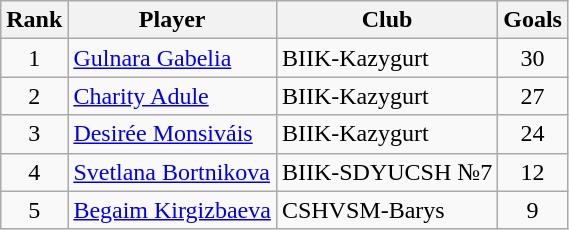<table class="wikitable" style="text-align:center;">
<tr>
<th>Rank</th>
<th>Player</th>
<th>Club</th>
<th>Goals</th>
</tr>
<tr>
<td rowspan="1">1</td>
<td align="left"> <a href='#'>Gulnara Gabelia</a></td>
<td align="left">BIIK-Kazygurt</td>
<td rowspan="1">30</td>
</tr>
<tr>
<td rowspan="1">2</td>
<td align="left"> <a href='#'>Charity Adule</a></td>
<td align="left">BIIK-Kazygurt</td>
<td rowspan="1">27</td>
</tr>
<tr>
<td rowspan="1">3</td>
<td align="left"> <a href='#'>Desirée Monsiváis</a></td>
<td align="left">BIIK-Kazygurt</td>
<td rowspan="1">24</td>
</tr>
<tr>
<td rowspan="1">4</td>
<td align="left"> <a href='#'>Svetlana Bortnikova</a></td>
<td align="left">BIIK-SDYUCSH №7</td>
<td rowspan="1">12</td>
</tr>
<tr>
<td rowspan="1">5</td>
<td align="left"> <a href='#'>Begaim Kirgizbaeva</a></td>
<td align="left">CSHVSM-Barys</td>
<td rowspan="1">9</td>
</tr>
</table>
